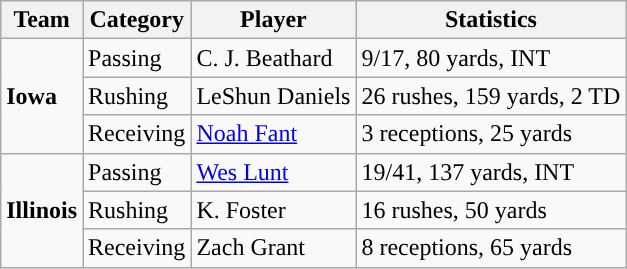<table class="wikitable" style="float: left;">
<tr>
<th>Team</th>
<th>Category</th>
<th>Player</th>
<th>Statistics</th>
</tr>
<tr>
<td rowspan=3><strong>Iowa</strong></td>
<td>Passing</td>
<td>C. J. Beathard</td>
<td>9/17, 80 yards, INT</td>
</tr>
<tr>
<td>Rushing</td>
<td>LeShun Daniels</td>
<td>26 rushes, 159 yards, 2 TD</td>
</tr>
<tr>
<td>Receiving</td>
<td><a href='#'>Noah Fant</a></td>
<td>3 receptions, 25 yards</td>
</tr>
<tr>
<td rowspan=3><strong>Illinois</strong></td>
<td>Passing</td>
<td><a href='#'>Wes Lunt</a></td>
<td>19/41, 137 yards, INT</td>
</tr>
<tr>
<td>Rushing</td>
<td>K. Foster</td>
<td>16 rushes, 50 yards</td>
</tr>
<tr>
<td>Receiving</td>
<td>Zach Grant</td>
<td>8 receptions, 65 yards</td>
</tr>
</table>
